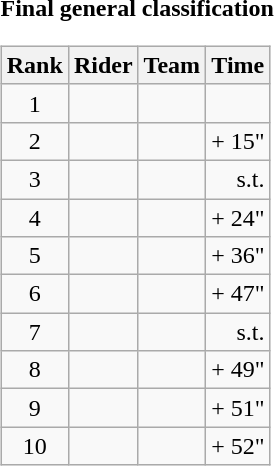<table>
<tr>
<td><strong>Final general classification</strong><br><table class="wikitable">
<tr>
<th scope="col">Rank</th>
<th scope="col">Rider</th>
<th scope="col">Team</th>
<th scope="col">Time</th>
</tr>
<tr>
<td style="text-align:center;">1</td>
<td></td>
<td></td>
<td style="text-align:right;"></td>
</tr>
<tr>
<td style="text-align:center;">2</td>
<td></td>
<td></td>
<td style="text-align:right;">+ 15"</td>
</tr>
<tr>
<td style="text-align:center;">3</td>
<td></td>
<td></td>
<td style="text-align:right;">s.t.</td>
</tr>
<tr>
<td style="text-align:center;">4</td>
<td></td>
<td></td>
<td style="text-align:right;">+ 24"</td>
</tr>
<tr>
<td style="text-align:center;">5</td>
<td></td>
<td></td>
<td style="text-align:right;">+ 36"</td>
</tr>
<tr>
<td style="text-align:center;">6</td>
<td></td>
<td></td>
<td style="text-align:right;">+ 47"</td>
</tr>
<tr>
<td style="text-align:center;">7</td>
<td></td>
<td></td>
<td style="text-align:right;">s.t.</td>
</tr>
<tr>
<td style="text-align:center;">8</td>
<td></td>
<td></td>
<td style="text-align:right;">+ 49"</td>
</tr>
<tr>
<td style="text-align:center;">9</td>
<td></td>
<td></td>
<td style="text-align:right;">+ 51"</td>
</tr>
<tr>
<td style="text-align:center;">10</td>
<td></td>
<td></td>
<td style="text-align:right;">+ 52"</td>
</tr>
</table>
</td>
</tr>
</table>
